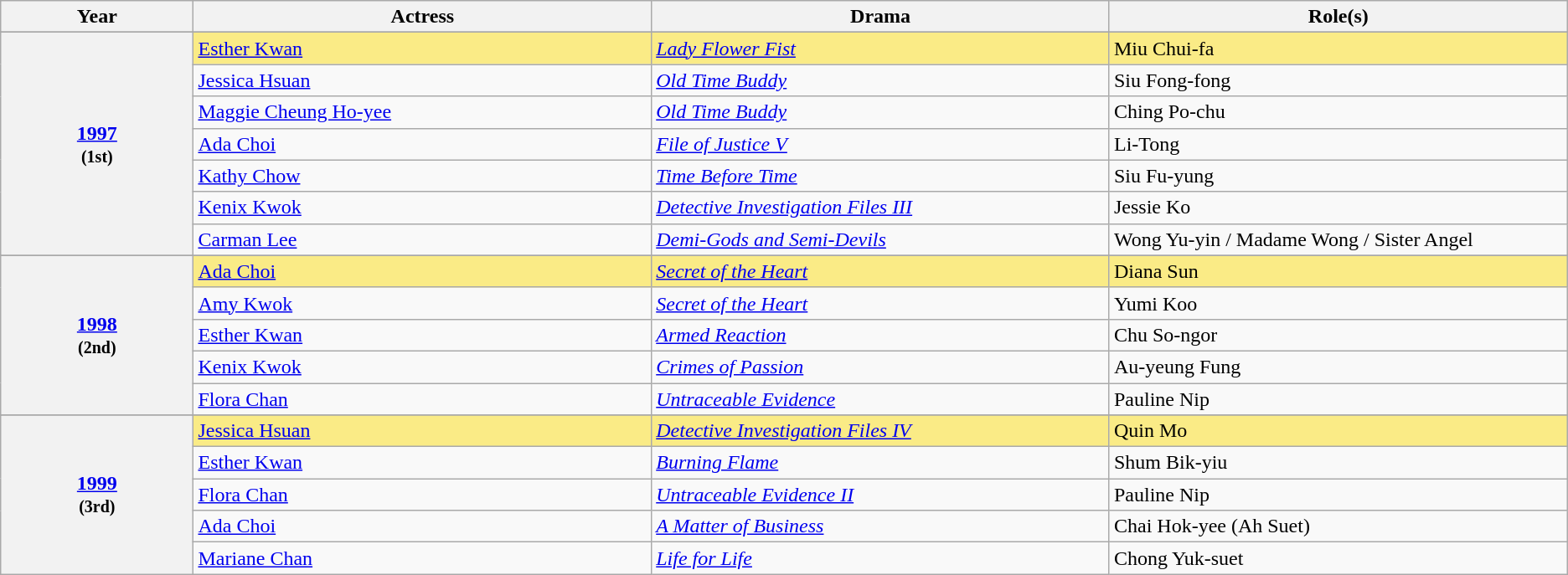<table class="wikitable">
<tr>
<th width="8%">Year</th>
<th width="19%">Actress</th>
<th width="19%">Drama</th>
<th width="19%">Role(s)</th>
</tr>
<tr>
</tr>
<tr>
<th scope="row" rowspan=8 style="text-align:center"><strong><a href='#'>1997</a></strong><br><small>(1st)</small></th>
</tr>
<tr style="background:#FAEB86">
<td><a href='#'>Esther Kwan</a> </td>
<td><em><a href='#'>Lady Flower Fist</a></em></td>
<td>Miu Chui-fa</td>
</tr>
<tr>
<td><a href='#'>Jessica Hsuan</a></td>
<td><em><a href='#'>Old Time Buddy</a></em></td>
<td>Siu Fong-fong</td>
</tr>
<tr>
<td><a href='#'>Maggie Cheung Ho-yee</a></td>
<td><em><a href='#'>Old Time Buddy</a></em></td>
<td>Ching Po-chu</td>
</tr>
<tr>
<td><a href='#'>Ada Choi</a></td>
<td><em><a href='#'>File of Justice V</a></em></td>
<td>Li-Tong</td>
</tr>
<tr>
<td><a href='#'>Kathy Chow</a></td>
<td><em><a href='#'>Time Before Time</a></em></td>
<td>Siu Fu-yung</td>
</tr>
<tr>
<td><a href='#'>Kenix Kwok</a></td>
<td><em><a href='#'>Detective Investigation Files III</a></em></td>
<td>Jessie Ko</td>
</tr>
<tr>
<td><a href='#'>Carman Lee</a></td>
<td><em><a href='#'>Demi-Gods and Semi-Devils</a></em></td>
<td>Wong Yu-yin / Madame Wong / Sister Angel</td>
</tr>
<tr>
</tr>
<tr>
<th scope="row" rowspan=6 style="text-align:center"><strong><a href='#'>1998</a></strong><br><small>(2nd)</small></th>
</tr>
<tr style="background:#FAEB86">
<td><a href='#'>Ada Choi</a> </td>
<td><em><a href='#'>Secret of the Heart</a></em></td>
<td>Diana Sun</td>
</tr>
<tr>
<td><a href='#'>Amy Kwok</a></td>
<td><em><a href='#'>Secret of the Heart</a></em></td>
<td>Yumi Koo</td>
</tr>
<tr>
<td><a href='#'>Esther Kwan</a></td>
<td><em><a href='#'>Armed Reaction</a></em></td>
<td>Chu So-ngor</td>
</tr>
<tr>
<td><a href='#'>Kenix Kwok</a></td>
<td><em><a href='#'>Crimes of Passion</a></em></td>
<td>Au-yeung Fung</td>
</tr>
<tr>
<td><a href='#'>Flora Chan</a></td>
<td><em><a href='#'>Untraceable Evidence</a></em></td>
<td>Pauline Nip</td>
</tr>
<tr>
</tr>
<tr>
<th scope="row" rowspan=6 style="text-align:center"><strong><a href='#'>1999</a></strong><br><small>(3rd)</small></th>
</tr>
<tr style="background:#FAEB86">
<td><a href='#'>Jessica Hsuan</a> </td>
<td><em><a href='#'>Detective Investigation Files IV</a></em></td>
<td>Quin Mo</td>
</tr>
<tr>
<td><a href='#'>Esther Kwan</a></td>
<td><em><a href='#'>Burning Flame</a></em></td>
<td>Shum Bik-yiu</td>
</tr>
<tr>
<td><a href='#'>Flora Chan</a></td>
<td><em><a href='#'>Untraceable Evidence II</a></em></td>
<td>Pauline Nip</td>
</tr>
<tr>
<td><a href='#'>Ada Choi</a></td>
<td><em><a href='#'>A Matter of Business</a></em></td>
<td>Chai Hok-yee (Ah Suet)</td>
</tr>
<tr>
<td><a href='#'>Mariane Chan</a></td>
<td><em><a href='#'>Life for Life</a></em></td>
<td>Chong Yuk-suet</td>
</tr>
</table>
